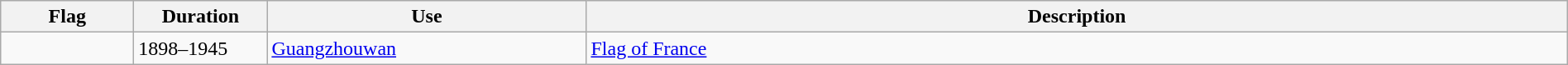<table class="wikitable" width="100%">
<tr>
<th style="width:100px;">Flag</th>
<th style="width:100px;">Duration</th>
<th style="width:250px;">Use</th>
<th style="min-width:250px">Description</th>
</tr>
<tr>
<td></td>
<td>1898–1945</td>
<td><a href='#'>Guangzhouwan</a></td>
<td><a href='#'>Flag of France</a></td>
</tr>
</table>
